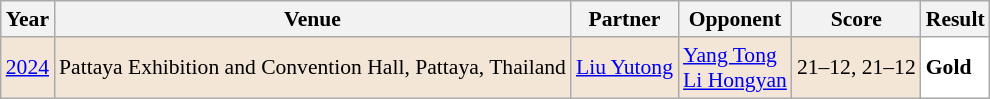<table class="sortable wikitable" style="font-size: 90%;">
<tr>
<th>Year</th>
<th>Venue</th>
<th>Partner</th>
<th>Opponent</th>
<th>Score</th>
<th>Result</th>
</tr>
<tr style="background:#F3E6D7">
<td align="center"><a href='#'>2024</a></td>
<td align="left">Pattaya Exhibition and Convention Hall, Pattaya, Thailand</td>
<td align="left"> <a href='#'>Liu Yutong</a></td>
<td align="left"> <a href='#'>Yang Tong</a><br> <a href='#'>Li Hongyan</a></td>
<td align="left">21–12, 21–12</td>
<td style="text-align:left; background:white"> <strong>Gold</strong></td>
</tr>
</table>
